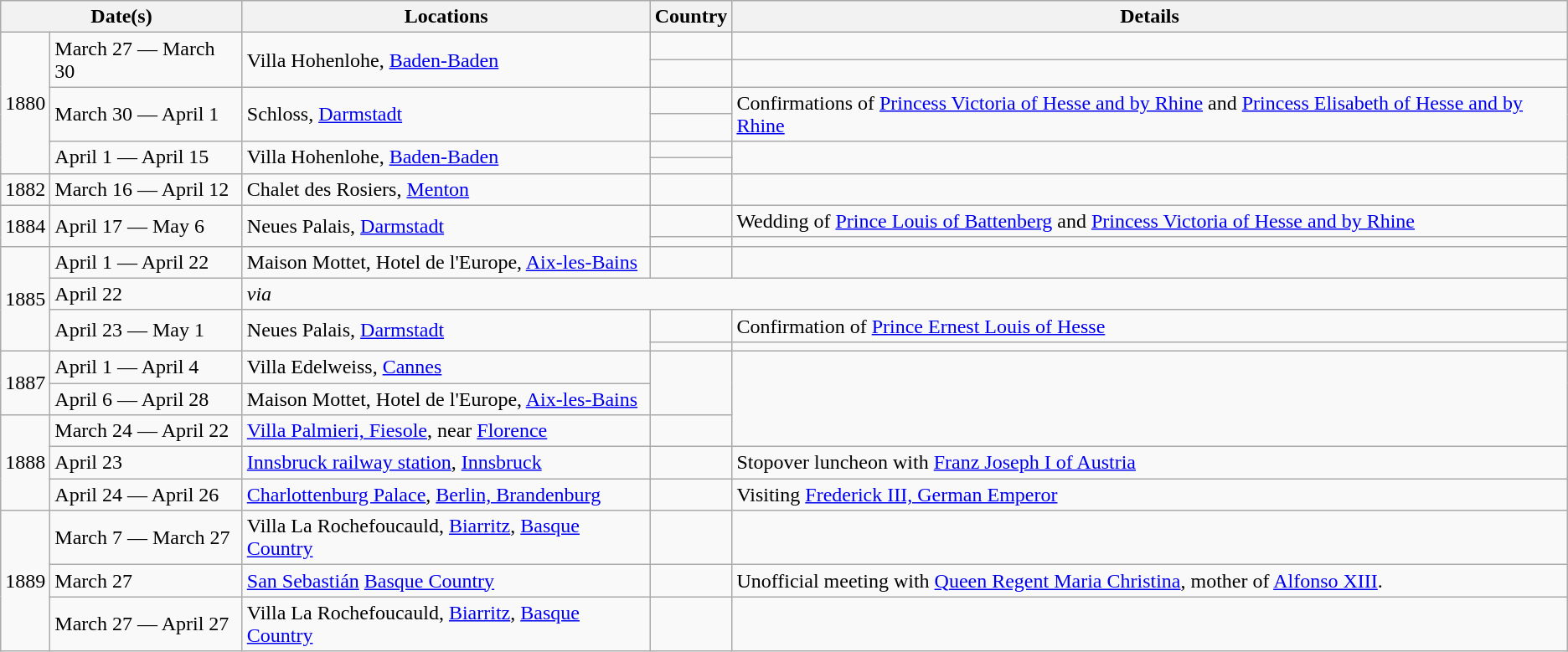<table class="wikitable">
<tr>
<th colspan="2">Date(s)</th>
<th>Locations</th>
<th>Country</th>
<th>Details</th>
</tr>
<tr>
<td rowspan="6">1880</td>
<td rowspan="2">March 27 — March 30</td>
<td rowspan="2">Villa Hohenlohe, <a href='#'>Baden-Baden</a></td>
<td></td>
<td></td>
</tr>
<tr>
<td></td>
<td></td>
</tr>
<tr>
<td rowspan="2">March 30 — April 1</td>
<td rowspan="2">Schloss, <a href='#'>Darmstadt</a></td>
<td></td>
<td rowspan="2">Confirmations of <a href='#'>Princess Victoria of Hesse and by Rhine</a> and <a href='#'>Princess Elisabeth of Hesse and by Rhine</a></td>
</tr>
<tr>
<td></td>
</tr>
<tr>
<td rowspan="2">April 1 — April 15</td>
<td rowspan="2">Villa Hohenlohe, <a href='#'>Baden-Baden</a></td>
<td></td>
</tr>
<tr>
<td></td>
</tr>
<tr>
<td>1882</td>
<td>March 16 — April 12</td>
<td>Chalet des Rosiers, <a href='#'>Menton</a></td>
<td></td>
<td></td>
</tr>
<tr>
<td rowspan="2">1884</td>
<td rowspan="2">April 17 — May 6</td>
<td rowspan="2">Neues Palais, <a href='#'>Darmstadt</a></td>
<td></td>
<td>Wedding of <a href='#'>Prince Louis of Battenberg</a> and <a href='#'>Princess Victoria of Hesse and by Rhine</a></td>
</tr>
<tr>
<td></td>
<td></td>
</tr>
<tr>
<td rowspan="4">1885</td>
<td>April 1 — April 22</td>
<td>Maison Mottet, Hotel de l'Europe, <a href='#'>Aix-les-Bains</a></td>
<td></td>
<td></td>
</tr>
<tr>
<td>April 22</td>
<td colspan="3"><em>via </em></td>
</tr>
<tr>
<td rowspan="2">April 23 — May 1</td>
<td rowspan="2">Neues Palais, <a href='#'>Darmstadt</a></td>
<td></td>
<td>Confirmation of <a href='#'>Prince Ernest Louis of Hesse</a></td>
</tr>
<tr>
<td></td>
<td></td>
</tr>
<tr>
<td rowspan=2>1887</td>
<td>April 1 — April 4</td>
<td>Villa Edelweiss, <a href='#'>Cannes</a></td>
<td rowspan="2"></td>
<td rowspan="3"></td>
</tr>
<tr>
<td>April 6 — April 28</td>
<td>Maison Mottet, Hotel de l'Europe, <a href='#'>Aix-les-Bains</a></td>
</tr>
<tr>
<td rowspan=3>1888</td>
<td>March 24 — April 22</td>
<td><a href='#'>Villa Palmieri, Fiesole</a>, near <a href='#'>Florence</a></td>
<td></td>
</tr>
<tr>
<td>April 23</td>
<td><a href='#'>Innsbruck railway station</a>, <a href='#'>Innsbruck</a></td>
<td></td>
<td>Stopover luncheon with <a href='#'>Franz Joseph I of Austria</a></td>
</tr>
<tr>
<td>April 24 — April 26</td>
<td><a href='#'>Charlottenburg Palace</a>, <a href='#'>Berlin, Brandenburg</a></td>
<td></td>
<td>Visiting <a href='#'>Frederick III, German Emperor</a></td>
</tr>
<tr>
<td rowspan=3>1889</td>
<td>March 7 — March 27</td>
<td>Villa La Rochefoucauld, <a href='#'>Biarritz</a>, <a href='#'>Basque Country</a></td>
<td></td>
</tr>
<tr>
<td>March 27</td>
<td><a href='#'>San Sebastián</a> <a href='#'>Basque Country</a></td>
<td></td>
<td>Unofficial meeting with <a href='#'>Queen Regent Maria Christina</a>, mother of <a href='#'>Alfonso XIII</a>.</td>
</tr>
<tr>
<td>March 27 — April 27</td>
<td>Villa La Rochefoucauld, <a href='#'>Biarritz</a>, <a href='#'>Basque Country</a></td>
<td></td>
<td></td>
</tr>
</table>
